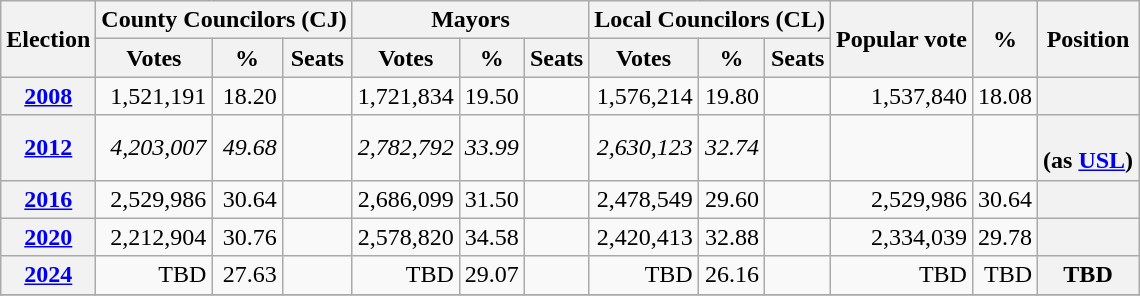<table class="wikitable" style="text-align: right;">
<tr>
<th rowspan="2">Election</th>
<th colspan="3">County Councilors (CJ)</th>
<th colspan="3">Mayors</th>
<th colspan="3">Local Councilors (CL)</th>
<th rowspan="2">Popular vote</th>
<th rowspan="2">%</th>
<th rowspan="2">Position</th>
</tr>
<tr>
<th>Votes</th>
<th>%</th>
<th>Seats</th>
<th>Votes</th>
<th>%</th>
<th>Seats</th>
<th>Votes</th>
<th>%</th>
<th>Seats</th>
</tr>
<tr>
<th><a href='#'>2008</a></th>
<td>1,521,191</td>
<td>18.20</td>
<td></td>
<td>1,721,834</td>
<td>19.50</td>
<td></td>
<td>1,576,214</td>
<td>19.80</td>
<td></td>
<td>1,537,840</td>
<td>18.08</td>
<th></th>
</tr>
<tr>
<th><a href='#'>2012</a></th>
<td><em>4,203,007</em></td>
<td><em>49.68</em></td>
<td></td>
<td><em>2,782,792</em></td>
<td><em>33.99</em></td>
<td></td>
<td><em>2,630,123</em></td>
<td><em>32.74</em></td>
<td></td>
<td></td>
<td></td>
<th style="text-align: center;"><br>(as <a href='#'>USL</a>)</th>
</tr>
<tr>
<th><a href='#'>2016</a></th>
<td>2,529,986</td>
<td>30.64</td>
<td></td>
<td>2,686,099</td>
<td>31.50</td>
<td></td>
<td>2,478,549</td>
<td>29.60</td>
<td></td>
<td>2,529,986</td>
<td>30.64</td>
<th style="text-align: center;"></th>
</tr>
<tr>
<th><a href='#'>2020</a></th>
<td>2,212,904</td>
<td>30.76</td>
<td></td>
<td>2,578,820</td>
<td>34.58</td>
<td></td>
<td>2,420,413</td>
<td>32.88</td>
<td></td>
<td>2,334,039</td>
<td>29.78</td>
<th style="text-align: center;"></th>
</tr>
<tr>
<th><a href='#'>2024</a></th>
<td>TBD</td>
<td>27.63</td>
<td></td>
<td>TBD</td>
<td>29.07</td>
<td></td>
<td>TBD</td>
<td>26.16</td>
<td></td>
<td>TBD</td>
<td>TBD</td>
<th>TBD</th>
</tr>
<tr>
</tr>
</table>
